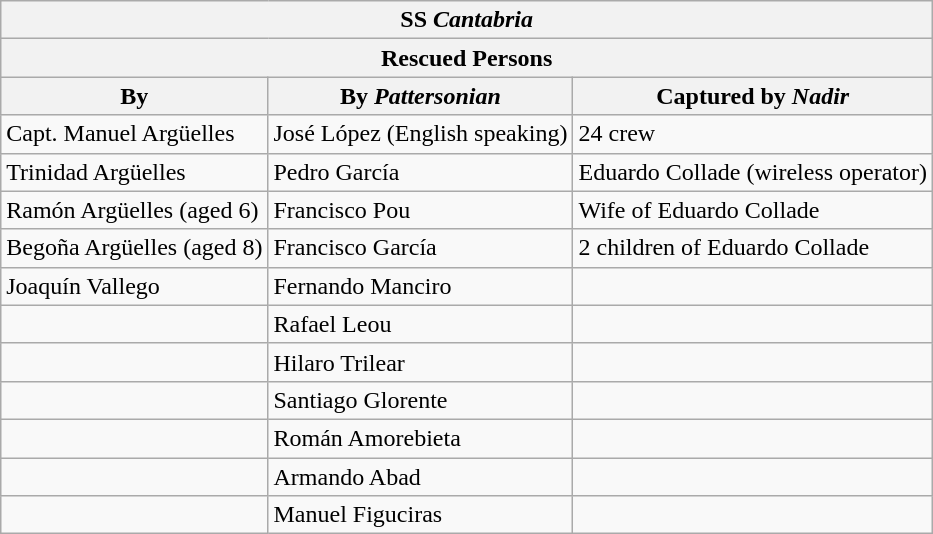<table class="wikitable">
<tr ---->
<th colspan="3">SS <em>Cantabria</em></th>
</tr>
<tr ---->
<th colspan="3">Rescued Persons</th>
</tr>
<tr ---->
<th>By </th>
<th>By <em>Pattersonian</em></th>
<th>Captured by <em>Nadir</em></th>
</tr>
<tr ---->
<td>Capt. Manuel Argüelles</td>
<td>José López (English speaking)</td>
<td>24 crew</td>
</tr>
<tr ---->
<td>Trinidad Argüelles</td>
<td>Pedro García</td>
<td>Eduardo Collade (wireless operator)</td>
</tr>
<tr ---->
<td>Ramón Argüelles (aged 6)</td>
<td>Francisco Pou</td>
<td>Wife of Eduardo Collade</td>
</tr>
<tr ---->
<td>Begoña Argüelles (aged 8)</td>
<td>Francisco García</td>
<td>2 children of Eduardo Collade</td>
</tr>
<tr ---->
<td>Joaquín Vallego</td>
<td>Fernando Manciro</td>
<td></td>
</tr>
<tr ---->
<td></td>
<td>Rafael Leou</td>
<td></td>
</tr>
<tr ---->
<td></td>
<td>Hilaro Trilear</td>
<td></td>
</tr>
<tr ---->
<td></td>
<td>Santiago Glorente</td>
<td></td>
</tr>
<tr ---->
<td></td>
<td>Román Amorebieta</td>
<td></td>
</tr>
<tr ---->
<td></td>
<td>Armando Abad</td>
<td></td>
</tr>
<tr ---->
<td></td>
<td>Manuel Figuciras</td>
<td></td>
</tr>
</table>
